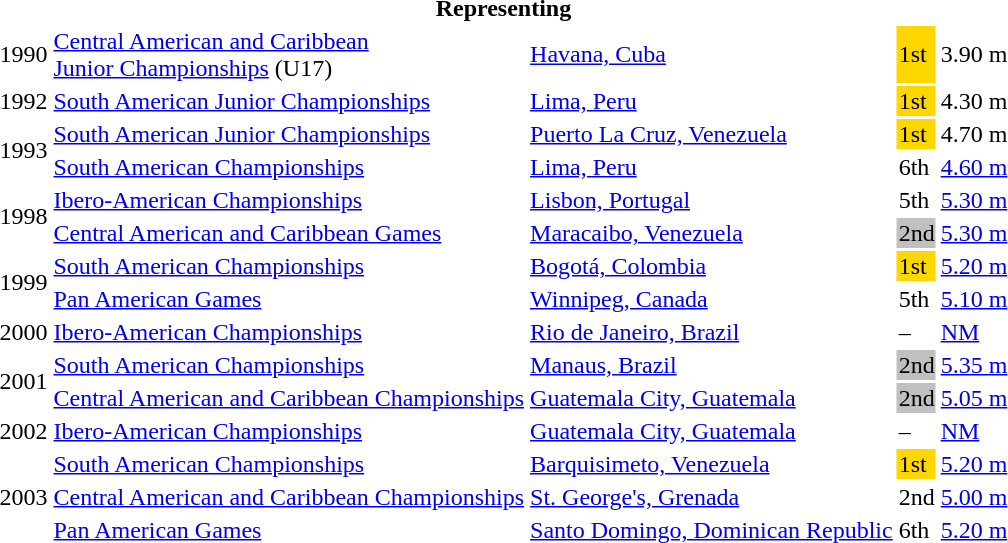<table>
<tr>
<th colspan="6">Representing </th>
</tr>
<tr>
<td>1990</td>
<td><a href='#'>Central American and Caribbean<br>Junior Championships</a> (U17)</td>
<td><a href='#'>Havana, Cuba</a></td>
<td bgcolor=gold>1st</td>
<td>3.90 m</td>
</tr>
<tr>
<td>1992</td>
<td><a href='#'>South American Junior Championships</a></td>
<td><a href='#'>Lima, Peru</a></td>
<td bgcolor=gold>1st</td>
<td>4.30 m</td>
</tr>
<tr>
<td rowspan=2>1993</td>
<td><a href='#'>South American Junior Championships</a></td>
<td><a href='#'>Puerto La Cruz, Venezuela</a></td>
<td bgcolor=gold>1st</td>
<td>4.70 m</td>
</tr>
<tr>
<td><a href='#'>South American Championships</a></td>
<td><a href='#'>Lima, Peru</a></td>
<td>6th</td>
<td><a href='#'>4.60 m</a></td>
</tr>
<tr>
<td rowspan=2>1998</td>
<td><a href='#'>Ibero-American Championships</a></td>
<td><a href='#'>Lisbon, Portugal</a></td>
<td>5th</td>
<td><a href='#'>5.30 m</a></td>
</tr>
<tr>
<td><a href='#'>Central American and Caribbean Games</a></td>
<td><a href='#'>Maracaibo, Venezuela</a></td>
<td bgcolor=silver>2nd</td>
<td><a href='#'>5.30 m</a></td>
</tr>
<tr>
<td rowspan=2>1999</td>
<td><a href='#'>South American Championships</a></td>
<td><a href='#'>Bogotá, Colombia</a></td>
<td bgcolor=gold>1st</td>
<td><a href='#'>5.20 m</a></td>
</tr>
<tr>
<td><a href='#'>Pan American Games</a></td>
<td><a href='#'>Winnipeg, Canada</a></td>
<td>5th</td>
<td><a href='#'>5.10 m</a></td>
</tr>
<tr>
<td>2000</td>
<td><a href='#'>Ibero-American Championships</a></td>
<td><a href='#'>Rio de Janeiro, Brazil</a></td>
<td>–</td>
<td><a href='#'>NM</a></td>
</tr>
<tr>
<td rowspan=2>2001</td>
<td><a href='#'>South American Championships</a></td>
<td><a href='#'>Manaus, Brazil</a></td>
<td bgcolor=silver>2nd</td>
<td><a href='#'>5.35 m</a></td>
</tr>
<tr>
<td><a href='#'>Central American and Caribbean Championships</a></td>
<td><a href='#'>Guatemala City, Guatemala</a></td>
<td bgcolor=silver>2nd</td>
<td><a href='#'>5.05 m</a></td>
</tr>
<tr>
<td>2002</td>
<td><a href='#'>Ibero-American Championships</a></td>
<td><a href='#'>Guatemala City, Guatemala</a></td>
<td>–</td>
<td><a href='#'>NM</a></td>
</tr>
<tr>
<td rowspan=3>2003</td>
<td><a href='#'>South American Championships</a></td>
<td><a href='#'>Barquisimeto, Venezuela</a></td>
<td bgcolor=gold>1st</td>
<td><a href='#'>5.20 m</a></td>
</tr>
<tr>
<td><a href='#'>Central American and Caribbean Championships</a></td>
<td><a href='#'>St. George's, Grenada</a></td>
<td>2nd</td>
<td><a href='#'>5.00 m</a></td>
</tr>
<tr>
<td><a href='#'>Pan American Games</a></td>
<td><a href='#'>Santo Domingo, Dominican Republic</a></td>
<td>6th</td>
<td><a href='#'>5.20 m</a></td>
</tr>
</table>
